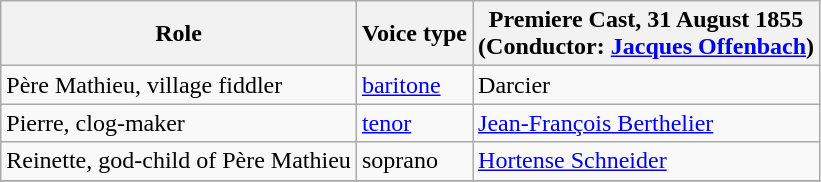<table class="wikitable">
<tr>
<th>Role</th>
<th>Voice type</th>
<th>Premiere Cast, 31 August 1855<br>(Conductor: <a href='#'>Jacques Offenbach</a>)</th>
</tr>
<tr>
<td>Père Mathieu, village fiddler</td>
<td><a href='#'>baritone</a></td>
<td>Darcier</td>
</tr>
<tr>
<td>Pierre, clog-maker</td>
<td><a href='#'>tenor</a></td>
<td><a href='#'>Jean-François Berthelier</a></td>
</tr>
<tr>
<td>Reinette, god-child of Père Mathieu</td>
<td>soprano</td>
<td><a href='#'>Hortense Schneider</a></td>
</tr>
<tr>
</tr>
</table>
